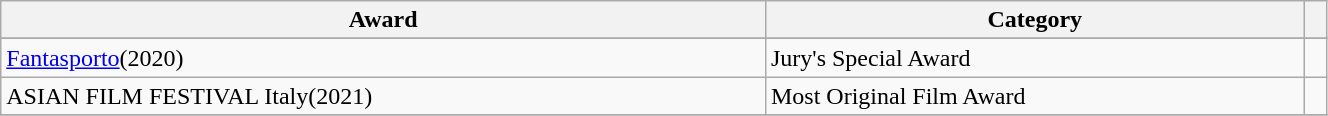<table class="wikitable sortable" style="width: 70%;">
<tr>
<th scope="col">Award</th>
<th scope="col">Category</th>
<th scope="col" class="unsortable"></th>
</tr>
<tr>
</tr>
<tr>
<td><a href='#'>Fantasporto</a>(2020)</td>
<td>Jury's Special Award</td>
<td></td>
</tr>
<tr>
<td>ASIAN FILM FESTIVAL Italy(2021)</td>
<td>Most Original Film Award</td>
<td></td>
</tr>
<tr>
</tr>
</table>
